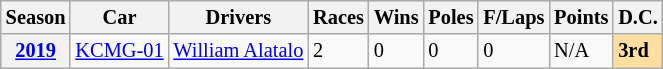<table class="wikitable" style="font-size:85%">
<tr>
<th>Season</th>
<th>Car</th>
<th>Drivers</th>
<th>Races</th>
<th>Wins</th>
<th>Poles</th>
<th>F/Laps</th>
<th>Points</th>
<th>D.C.</th>
</tr>
<tr>
<th><a href='#'>2019</a></th>
<td><a href='#'>KCMG-01</a></td>
<td> <a href='#'>William Alatalo</a></td>
<td>2</td>
<td>0</td>
<td>0</td>
<td>0</td>
<td>N/A</td>
<td style="background:#ffdf9f;"><strong>3rd</strong></td>
</tr>
</table>
